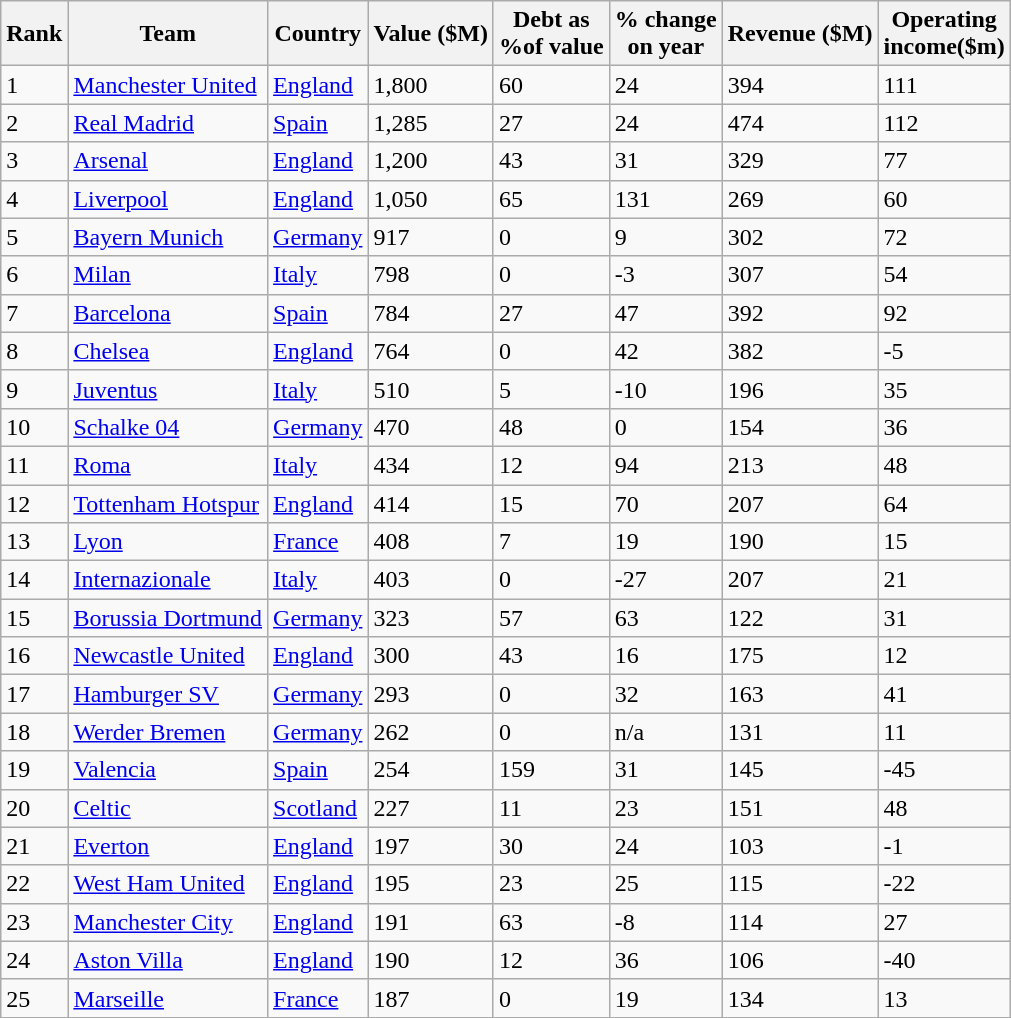<table class="sortable wikitable">
<tr>
<th>Rank</th>
<th>Team</th>
<th>Country</th>
<th>Value ($M)</th>
<th>Debt as<br>%of value</th>
<th>% change<br>on year</th>
<th>Revenue ($M)</th>
<th>Operating<br>income($m)</th>
</tr>
<tr>
<td>1</td>
<td><a href='#'>Manchester United</a></td>
<td> <a href='#'>England</a></td>
<td>1,800</td>
<td>60</td>
<td>24</td>
<td>394</td>
<td>111</td>
</tr>
<tr>
<td>2</td>
<td><a href='#'>Real Madrid</a></td>
<td> <a href='#'>Spain</a></td>
<td>1,285</td>
<td>27</td>
<td>24</td>
<td>474</td>
<td>112</td>
</tr>
<tr>
<td>3</td>
<td><a href='#'>Arsenal</a></td>
<td> <a href='#'>England</a></td>
<td>1,200</td>
<td>43</td>
<td>31</td>
<td>329</td>
<td>77</td>
</tr>
<tr>
<td>4</td>
<td><a href='#'>Liverpool</a></td>
<td> <a href='#'>England</a></td>
<td>1,050</td>
<td>65</td>
<td>131</td>
<td>269</td>
<td>60</td>
</tr>
<tr>
<td>5</td>
<td><a href='#'>Bayern Munich</a></td>
<td> <a href='#'>Germany</a></td>
<td>917</td>
<td>0</td>
<td>9</td>
<td>302</td>
<td>72</td>
</tr>
<tr>
<td>6</td>
<td><a href='#'>Milan</a></td>
<td> <a href='#'>Italy</a></td>
<td>798</td>
<td>0</td>
<td>-3</td>
<td>307</td>
<td>54</td>
</tr>
<tr>
<td>7</td>
<td><a href='#'>Barcelona</a></td>
<td> <a href='#'>Spain</a></td>
<td>784</td>
<td>27</td>
<td>47</td>
<td>392</td>
<td>92</td>
</tr>
<tr>
<td>8</td>
<td><a href='#'>Chelsea</a></td>
<td> <a href='#'>England</a></td>
<td>764</td>
<td>0</td>
<td>42</td>
<td>382</td>
<td>-5</td>
</tr>
<tr>
<td>9</td>
<td><a href='#'>Juventus</a></td>
<td> <a href='#'>Italy</a></td>
<td>510</td>
<td>5</td>
<td>-10</td>
<td>196</td>
<td>35</td>
</tr>
<tr>
<td>10</td>
<td><a href='#'>Schalke 04</a></td>
<td> <a href='#'>Germany</a></td>
<td>470</td>
<td>48</td>
<td>0</td>
<td>154</td>
<td>36</td>
</tr>
<tr>
<td>11</td>
<td><a href='#'>Roma</a></td>
<td> <a href='#'>Italy</a></td>
<td>434</td>
<td>12</td>
<td>94</td>
<td>213</td>
<td>48</td>
</tr>
<tr>
<td>12</td>
<td><a href='#'>Tottenham Hotspur</a></td>
<td> <a href='#'>England</a></td>
<td>414</td>
<td>15</td>
<td>70</td>
<td>207</td>
<td>64</td>
</tr>
<tr>
<td>13</td>
<td><a href='#'>Lyon</a></td>
<td> <a href='#'>France</a></td>
<td>408</td>
<td>7</td>
<td>19</td>
<td>190</td>
<td>15</td>
</tr>
<tr>
<td>14</td>
<td><a href='#'>Internazionale</a></td>
<td> <a href='#'>Italy</a></td>
<td>403</td>
<td>0</td>
<td>-27</td>
<td>207</td>
<td>21</td>
</tr>
<tr>
<td>15</td>
<td><a href='#'>Borussia Dortmund</a></td>
<td> <a href='#'>Germany</a></td>
<td>323</td>
<td>57</td>
<td>63</td>
<td>122</td>
<td>31</td>
</tr>
<tr>
<td>16</td>
<td><a href='#'>Newcastle United</a></td>
<td> <a href='#'>England</a></td>
<td>300</td>
<td>43</td>
<td>16</td>
<td>175</td>
<td>12</td>
</tr>
<tr>
<td>17</td>
<td><a href='#'>Hamburger SV</a></td>
<td> <a href='#'>Germany</a></td>
<td>293</td>
<td>0</td>
<td>32</td>
<td>163</td>
<td>41</td>
</tr>
<tr>
<td>18</td>
<td><a href='#'>Werder Bremen</a></td>
<td> <a href='#'>Germany</a></td>
<td>262</td>
<td>0</td>
<td>n/a</td>
<td>131</td>
<td>11</td>
</tr>
<tr>
<td>19</td>
<td><a href='#'>Valencia</a></td>
<td> <a href='#'>Spain</a></td>
<td>254</td>
<td>159</td>
<td>31</td>
<td>145</td>
<td>-45</td>
</tr>
<tr>
<td>20</td>
<td><a href='#'>Celtic</a></td>
<td> <a href='#'>Scotland</a></td>
<td>227</td>
<td>11</td>
<td>23</td>
<td>151</td>
<td>48</td>
</tr>
<tr>
<td>21</td>
<td><a href='#'>Everton</a></td>
<td> <a href='#'>England</a></td>
<td>197</td>
<td>30</td>
<td>24</td>
<td>103</td>
<td>-1</td>
</tr>
<tr>
<td>22</td>
<td><a href='#'>West Ham United</a></td>
<td> <a href='#'>England</a></td>
<td>195</td>
<td>23</td>
<td>25</td>
<td>115</td>
<td>-22</td>
</tr>
<tr>
<td>23</td>
<td><a href='#'>Manchester City</a></td>
<td> <a href='#'>England</a></td>
<td>191</td>
<td>63</td>
<td>-8</td>
<td>114</td>
<td>27</td>
</tr>
<tr>
<td>24</td>
<td><a href='#'>Aston Villa</a></td>
<td> <a href='#'>England</a></td>
<td>190</td>
<td>12</td>
<td>36</td>
<td>106</td>
<td>-40</td>
</tr>
<tr>
<td>25</td>
<td><a href='#'>Marseille</a></td>
<td> <a href='#'>France</a></td>
<td>187</td>
<td>0</td>
<td>19</td>
<td>134</td>
<td>13</td>
</tr>
</table>
